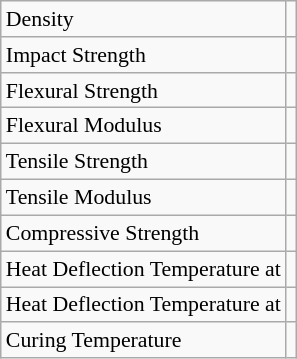<table class="wikitable" style="text-align:left; font-size:91%;">
<tr>
<td>Density</td>
<td></td>
</tr>
<tr>
<td>Impact Strength</td>
<td> </td>
</tr>
<tr>
<td>Flexural Strength</td>
<td></td>
</tr>
<tr>
<td>Flexural Modulus</td>
<td></td>
</tr>
<tr>
<td>Tensile Strength</td>
<td></td>
</tr>
<tr>
<td>Tensile Modulus</td>
<td></td>
</tr>
<tr>
<td>Compressive Strength</td>
<td></td>
</tr>
<tr>
<td>Heat Deflection Temperature at </td>
<td></td>
</tr>
<tr>
<td>Heat Deflection Temperature at </td>
<td></td>
</tr>
<tr>
<td>Curing Temperature</td>
<td></td>
</tr>
</table>
